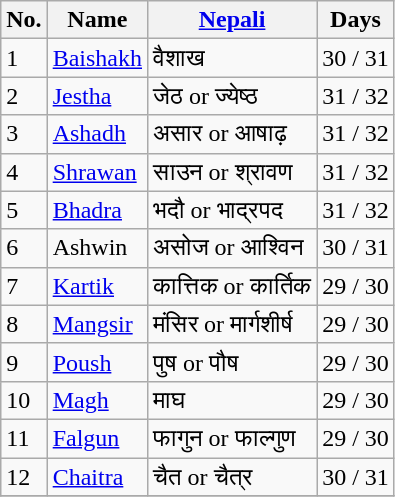<table class="wikitable">
<tr>
<th>No.</th>
<th>Name</th>
<th><a href='#'>Nepali</a></th>
<th>Days</th>
</tr>
<tr>
<td>1</td>
<td><a href='#'>Baishakh</a></td>
<td>वैशाख</td>
<td>30 / 31</td>
</tr>
<tr>
<td>2</td>
<td><a href='#'>Jestha</a></td>
<td>जेठ or ज्येष्ठ</td>
<td>31 / 32</td>
</tr>
<tr hot _iop>
<td>3</td>
<td><a href='#'>Ashadh</a></td>
<td>असार or आषाढ़</td>
<td>31 / 32</td>
</tr>
<tr>
<td>4</td>
<td><a href='#'>Shrawan</a></td>
<td>साउन or श्रावण</td>
<td>31 / 32</td>
</tr>
<tr>
<td>5</td>
<td><a href='#'>Bhadra</a></td>
<td>भदौ or भाद्रपद</td>
<td>31 / 32</td>
</tr>
<tr>
<td>6</td>
<td>Ashwin</td>
<td>असोज or आश्विन</td>
<td>30 / 31</td>
</tr>
<tr>
<td>7</td>
<td><a href='#'>Kartik</a></td>
<td>कात्तिक or कार्तिक</td>
<td>29 / 30</td>
</tr>
<tr>
<td>8</td>
<td><a href='#'>Mangsir</a></td>
<td>मंसिर or मार्गशीर्ष</td>
<td>29 / 30</td>
</tr>
<tr>
<td>9</td>
<td><a href='#'>Poush</a></td>
<td>पुष or पौष</td>
<td>29 / 30</td>
</tr>
<tr>
<td>10</td>
<td><a href='#'>Magh</a></td>
<td>माघ</td>
<td>29 / 30</td>
</tr>
<tr>
<td>11</td>
<td><a href='#'>Falgun</a></td>
<td>फागुन or फाल्गुण</td>
<td>29 / 30</td>
</tr>
<tr>
<td>12</td>
<td><a href='#'>Chaitra</a></td>
<td>चैत or चैत्र</td>
<td>30 / 31</td>
</tr>
<tr>
</tr>
</table>
